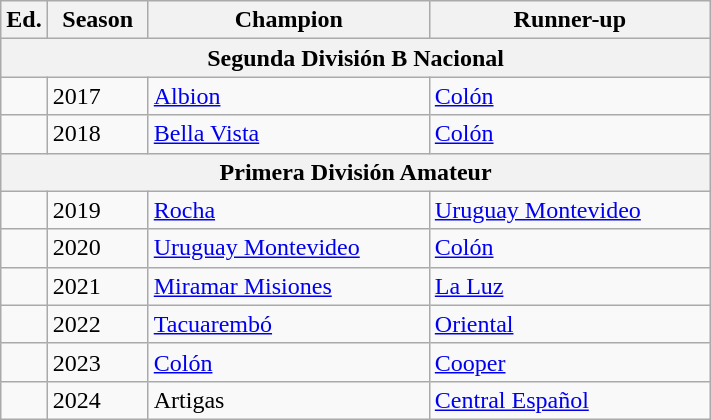<table class="wikitable sortable">
<tr>
<th width=px>Ed.</th>
<th width=60px>Season</th>
<th width=180px>Champion</th>
<th width=180px>Runner-up</th>
</tr>
<tr>
<th colspan="8">Segunda División B Nacional</th>
</tr>
<tr>
<td></td>
<td>2017</td>
<td><a href='#'>Albion</a></td>
<td><a href='#'>Colón</a></td>
</tr>
<tr>
<td></td>
<td>2018</td>
<td><a href='#'>Bella Vista</a></td>
<td><a href='#'>Colón</a></td>
</tr>
<tr>
<th colspan="8">Primera División Amateur</th>
</tr>
<tr>
<td></td>
<td>2019</td>
<td><a href='#'>Rocha</a></td>
<td><a href='#'>Uruguay Montevideo</a></td>
</tr>
<tr>
<td></td>
<td>2020</td>
<td><a href='#'>Uruguay Montevideo</a></td>
<td><a href='#'>Colón</a></td>
</tr>
<tr>
<td></td>
<td>2021</td>
<td><a href='#'>Miramar Misiones</a></td>
<td><a href='#'>La Luz</a></td>
</tr>
<tr>
<td></td>
<td>2022</td>
<td><a href='#'>Tacuarembó</a></td>
<td><a href='#'>Oriental</a></td>
</tr>
<tr>
<td></td>
<td>2023</td>
<td><a href='#'>Colón</a></td>
<td><a href='#'>Cooper</a></td>
</tr>
<tr>
<td></td>
<td>2024</td>
<td>Artigas</td>
<td><a href='#'>Central Español</a></td>
</tr>
</table>
